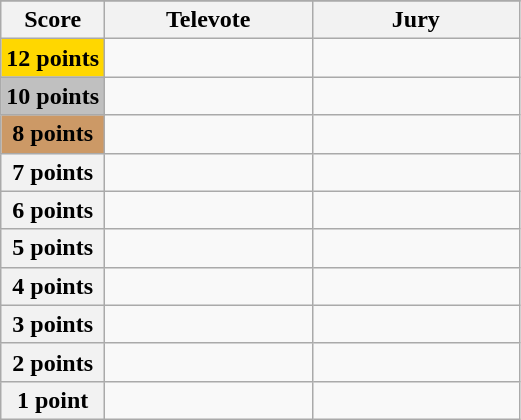<table class="wikitable">
<tr>
</tr>
<tr>
<th scope="col" width="20%">Score</th>
<th scope="col" width="40%">Televote</th>
<th scope="col" width="40%">Jury</th>
</tr>
<tr>
<th scope="row" style="background:gold">12 points</th>
<td></td>
<td></td>
</tr>
<tr>
<th scope="row" style="background:silver">10 points</th>
<td></td>
<td></td>
</tr>
<tr>
<th scope="row" style="background:#CC9966">8 points</th>
<td></td>
<td></td>
</tr>
<tr>
<th scope="row">7 points</th>
<td></td>
<td></td>
</tr>
<tr>
<th scope="row">6 points</th>
<td></td>
<td></td>
</tr>
<tr>
<th scope="row">5 points</th>
<td></td>
<td></td>
</tr>
<tr>
<th scope="row">4 points</th>
<td></td>
<td></td>
</tr>
<tr>
<th scope="row">3 points</th>
<td></td>
<td></td>
</tr>
<tr>
<th scope="row">2 points</th>
<td></td>
<td></td>
</tr>
<tr>
<th scope="row">1 point</th>
<td></td>
<td></td>
</tr>
</table>
